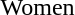<table>
<tr>
<td rowspan=2>Women</td>
<td rowspan=2></td>
<td rowspan=2></td>
<td></td>
</tr>
<tr>
<td></td>
</tr>
</table>
